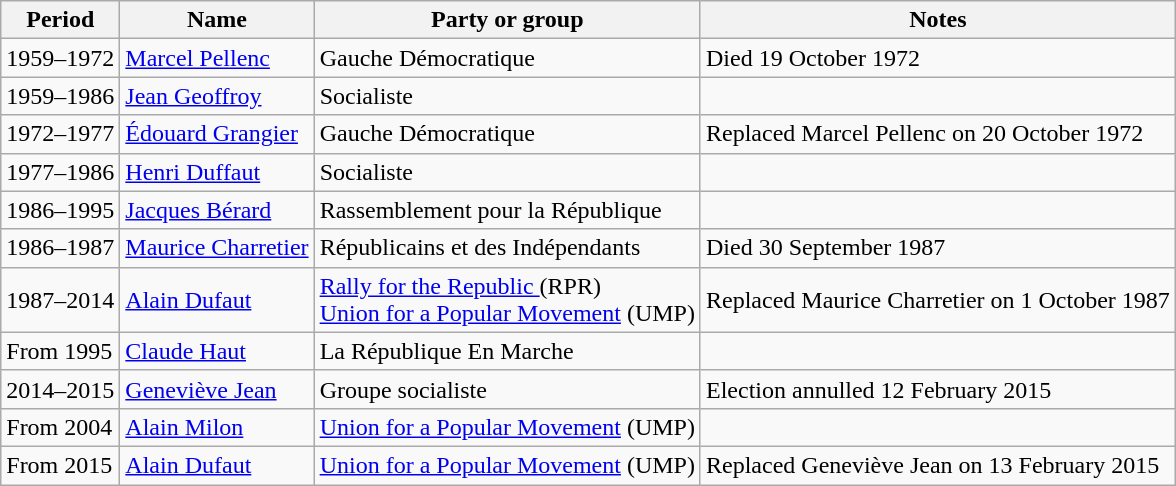<table class="wikitable sortable">
<tr>
<th>Period</th>
<th>Name</th>
<th>Party or group</th>
<th>Notes</th>
</tr>
<tr>
<td>1959–1972</td>
<td><a href='#'>Marcel Pellenc</a></td>
<td>Gauche Démocratique</td>
<td>Died 19 October 1972</td>
</tr>
<tr>
<td>1959–1986</td>
<td><a href='#'>Jean Geoffroy</a></td>
<td>Socialiste</td>
<td></td>
</tr>
<tr>
<td>1972–1977</td>
<td><a href='#'>Édouard Grangier</a></td>
<td>Gauche Démocratique</td>
<td>Replaced Marcel Pellenc on 20 October 1972</td>
</tr>
<tr>
<td>1977–1986</td>
<td><a href='#'>Henri Duffaut</a></td>
<td>Socialiste</td>
<td></td>
</tr>
<tr>
<td>1986–1995</td>
<td><a href='#'>Jacques Bérard</a></td>
<td>Rassemblement pour la République</td>
<td></td>
</tr>
<tr>
<td>1986–1987</td>
<td><a href='#'>Maurice Charretier</a></td>
<td>Républicains et des Indépendants</td>
<td>Died 30 September 1987</td>
</tr>
<tr>
<td>1987–2014</td>
<td><a href='#'>Alain Dufaut</a></td>
<td><a href='#'>Rally for the Republic </a> (RPR)<br> <a href='#'>Union for a Popular Movement</a> (UMP)</td>
<td>Replaced Maurice Charretier on 1 October 1987</td>
</tr>
<tr>
<td>From 1995</td>
<td><a href='#'>Claude Haut</a></td>
<td>La République En Marche</td>
<td></td>
</tr>
<tr>
<td>2014–2015</td>
<td><a href='#'>Geneviève Jean</a></td>
<td>Groupe socialiste</td>
<td>Election annulled 12 February 2015</td>
</tr>
<tr>
<td>From 2004</td>
<td><a href='#'>Alain Milon</a></td>
<td><a href='#'>Union for a Popular Movement</a> (UMP)</td>
<td></td>
</tr>
<tr>
<td>From 2015</td>
<td><a href='#'>Alain Dufaut</a></td>
<td><a href='#'>Union for a Popular Movement</a> (UMP)</td>
<td>Replaced Geneviève Jean on 13 February 2015</td>
</tr>
</table>
